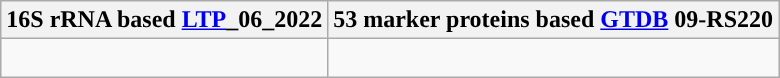<table class="wikitable">
<tr>
<th colspan=1>16S rRNA based <a href='#'>LTP</a>_06_2022</th>
<th colspan=1>53 marker proteins based <a href='#'>GTDB</a> 09-RS220</th>
</tr>
<tr>
<td style="vertical-align:top"><br></td>
<td><br></td>
</tr>
</table>
